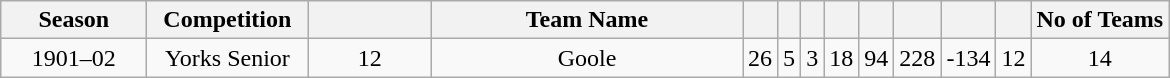<table class="wikitable" style="text-align:center;">
<tr>
<th width=90>Season</th>
<th width=100>Competition</th>
<th width=75></th>
<th width=200>Team Name</th>
<th width 50></th>
<th width 50></th>
<th width 50></th>
<th width 50></th>
<th width 60></th>
<th width 60></th>
<th width 100></th>
<th width 60></th>
<th width 100>No of Teams</th>
</tr>
<tr>
<td>1901–02</td>
<td>Yorks Senior</td>
<td>12</td>
<td>Goole</td>
<td>26</td>
<td>5</td>
<td>3</td>
<td>18</td>
<td>94</td>
<td>228</td>
<td>-134</td>
<td>12</td>
<td>14</td>
</tr>
</table>
